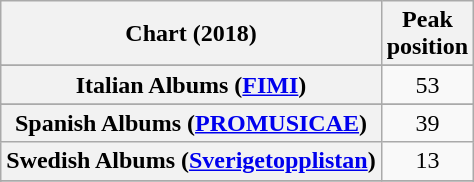<table class="wikitable sortable plainrowheaders" style="text-align:center">
<tr>
<th scope="col">Chart (2018)</th>
<th scope="col">Peak<br> position</th>
</tr>
<tr>
</tr>
<tr>
</tr>
<tr>
</tr>
<tr>
</tr>
<tr>
</tr>
<tr>
</tr>
<tr>
</tr>
<tr>
<th scope="row">Italian Albums (<a href='#'>FIMI</a>)</th>
<td>53</td>
</tr>
<tr>
</tr>
<tr>
</tr>
<tr>
<th scope="row">Spanish Albums (<a href='#'>PROMUSICAE</a>)</th>
<td>39</td>
</tr>
<tr>
<th scope="row">Swedish Albums (<a href='#'>Sverigetopplistan</a>)</th>
<td>13</td>
</tr>
<tr>
</tr>
<tr>
</tr>
<tr>
</tr>
<tr>
</tr>
</table>
